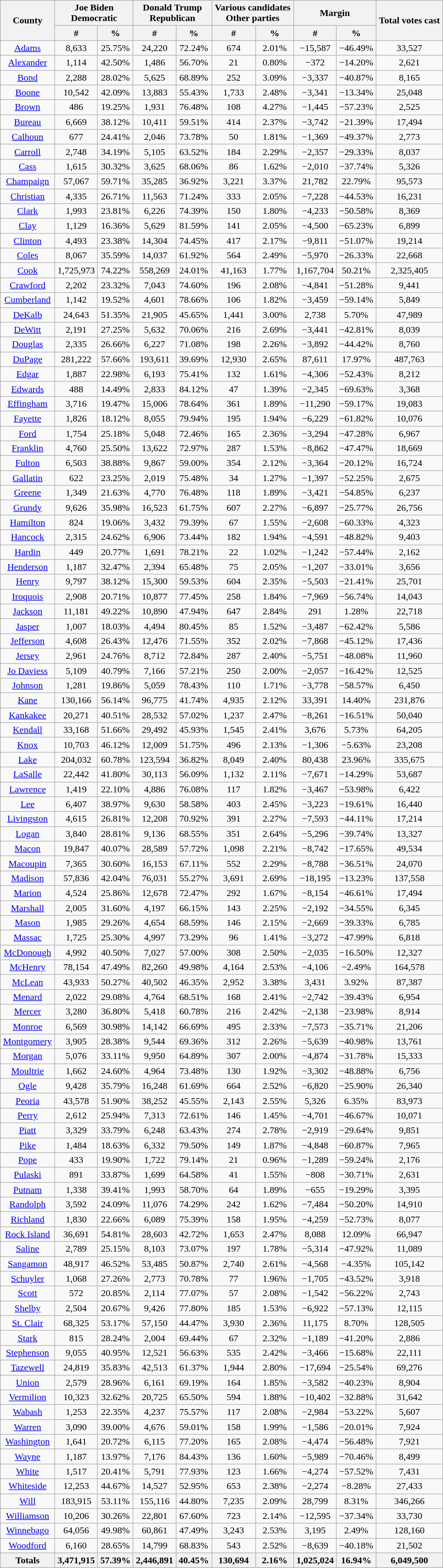<table width="60%" class="wikitable sortable">
<tr>
<th rowspan="2">County</th>
<th colspan="2">Joe Biden<br>Democratic</th>
<th colspan="2">Donald Trump<br>Republican</th>
<th colspan="2">Various candidates<br>Other parties</th>
<th colspan="2">Margin</th>
<th rowspan="2">Total votes cast</th>
</tr>
<tr>
<th style="text-align:center;" data-sort-type="number">#</th>
<th style="text-align:center;" data-sort-type="number">%</th>
<th style="text-align:center;" data-sort-type="number">#</th>
<th style="text-align:center;" data-sort-type="number">%</th>
<th style="text-align:center;" data-sort-type="number">#</th>
<th style="text-align:center;" data-sort-type="number">%</th>
<th style="text-align:center;" data-sort-type="number">#</th>
<th style="text-align:center;" data-sort-type="number">%</th>
</tr>
<tr style="text-align:center;">
<td><a href='#'>Adams</a></td>
<td>8,633</td>
<td>25.75%</td>
<td>24,220</td>
<td>72.24%</td>
<td>674</td>
<td>2.01%</td>
<td>−15,587</td>
<td>−46.49%</td>
<td>33,527</td>
</tr>
<tr style="text-align:center;">
<td><a href='#'>Alexander</a></td>
<td>1,114</td>
<td>42.50%</td>
<td>1,486</td>
<td>56.70%</td>
<td>21</td>
<td>0.80%</td>
<td>−372</td>
<td>−14.20%</td>
<td>2,621</td>
</tr>
<tr style="text-align:center;">
<td><a href='#'>Bond</a></td>
<td>2,288</td>
<td>28.02%</td>
<td>5,625</td>
<td>68.89%</td>
<td>252</td>
<td>3.09%</td>
<td>−3,337</td>
<td>−40.87%</td>
<td>8,165</td>
</tr>
<tr style="text-align:center;">
<td><a href='#'>Boone</a></td>
<td>10,542</td>
<td>42.09%</td>
<td>13,883</td>
<td>55.43%</td>
<td>1,733</td>
<td>2.48%</td>
<td>−3,341</td>
<td>−13.34%</td>
<td>25,048</td>
</tr>
<tr style="text-align:center;">
<td><a href='#'>Brown</a></td>
<td>486</td>
<td>19.25%</td>
<td>1,931</td>
<td>76.48%</td>
<td>108</td>
<td>4.27%</td>
<td>−1,445</td>
<td>−57.23%</td>
<td>2,525</td>
</tr>
<tr style="text-align:center;">
<td><a href='#'>Bureau</a></td>
<td>6,669</td>
<td>38.12%</td>
<td>10,411</td>
<td>59.51%</td>
<td>414</td>
<td>2.37%</td>
<td>−3,742</td>
<td>−21.39%</td>
<td>17,494</td>
</tr>
<tr style="text-align:center;">
<td><a href='#'>Calhoun</a></td>
<td>677</td>
<td>24.41%</td>
<td>2,046</td>
<td>73.78%</td>
<td>50</td>
<td>1.81%</td>
<td>−1,369</td>
<td>−49.37%</td>
<td>2,773</td>
</tr>
<tr style="text-align:center;">
<td><a href='#'>Carroll</a></td>
<td>2,748</td>
<td>34.19%</td>
<td>5,105</td>
<td>63.52%</td>
<td>184</td>
<td>2.29%</td>
<td>−2,357</td>
<td>−29.33%</td>
<td>8,037</td>
</tr>
<tr style="text-align:center;">
<td><a href='#'>Cass</a></td>
<td>1,615</td>
<td>30.32%</td>
<td>3,625</td>
<td>68.06%</td>
<td>86</td>
<td>1.62%</td>
<td>−2,010</td>
<td>−37.74%</td>
<td>5,326</td>
</tr>
<tr style="text-align:center;">
<td><a href='#'>Champaign</a></td>
<td>57,067</td>
<td>59.71%</td>
<td>35,285</td>
<td>36.92%</td>
<td>3,221</td>
<td>3.37%</td>
<td>21,782</td>
<td>22.79%</td>
<td>95,573</td>
</tr>
<tr style="text-align:center;">
<td><a href='#'>Christian</a></td>
<td>4,335</td>
<td>26.71%</td>
<td>11,563</td>
<td>71.24%</td>
<td>333</td>
<td>2.05%</td>
<td>−7,228</td>
<td>−44.53%</td>
<td>16,231</td>
</tr>
<tr style="text-align:center;">
<td><a href='#'>Clark</a></td>
<td>1,993</td>
<td>23.81%</td>
<td>6,226</td>
<td>74.39%</td>
<td>150</td>
<td>1.80%</td>
<td>−4,233</td>
<td>−50.58%</td>
<td>8,369</td>
</tr>
<tr style="text-align:center;">
<td><a href='#'>Clay</a></td>
<td>1,129</td>
<td>16.36%</td>
<td>5,629</td>
<td>81.59%</td>
<td>141</td>
<td>2.05%</td>
<td>−4,500</td>
<td>−65.23%</td>
<td>6,899</td>
</tr>
<tr style="text-align:center;">
<td><a href='#'>Clinton</a></td>
<td>4,493</td>
<td>23.38%</td>
<td>14,304</td>
<td>74.45%</td>
<td>417</td>
<td>2.17%</td>
<td>−9,811</td>
<td>−51.07%</td>
<td>19,214</td>
</tr>
<tr style="text-align:center;">
<td><a href='#'>Coles</a></td>
<td>8,067</td>
<td>35.59%</td>
<td>14,037</td>
<td>61.92%</td>
<td>564</td>
<td>2.49%</td>
<td>−5,970</td>
<td>−26.33%</td>
<td>22,668</td>
</tr>
<tr style="text-align:center;">
<td><a href='#'>Cook</a></td>
<td>1,725,973</td>
<td>74.22%</td>
<td>558,269</td>
<td>24.01%</td>
<td>41,163</td>
<td>1.77%</td>
<td>1,167,704</td>
<td>50.21%</td>
<td>2,325,405</td>
</tr>
<tr style="text-align:center;">
<td><a href='#'>Crawford</a></td>
<td>2,202</td>
<td>23.32%</td>
<td>7,043</td>
<td>74.60%</td>
<td>196</td>
<td>2.08%</td>
<td>−4,841</td>
<td>−51.28%</td>
<td>9,441</td>
</tr>
<tr style="text-align:center;">
<td><a href='#'>Cumberland</a></td>
<td>1,142</td>
<td>19.52%</td>
<td>4,601</td>
<td>78.66%</td>
<td>106</td>
<td>1.82%</td>
<td>−3,459</td>
<td>−59.14%</td>
<td>5,849</td>
</tr>
<tr style="text-align:center;">
<td><a href='#'>DeKalb</a></td>
<td>24,643</td>
<td>51.35%</td>
<td>21,905</td>
<td>45.65%</td>
<td>1,441</td>
<td>3.00%</td>
<td>2,738</td>
<td>5.70%</td>
<td>47,989</td>
</tr>
<tr style="text-align:center;">
<td><a href='#'>DeWitt</a></td>
<td>2,191</td>
<td>27.25%</td>
<td>5,632</td>
<td>70.06%</td>
<td>216</td>
<td>2.69%</td>
<td>−3,441</td>
<td>−42.81%</td>
<td>8,039</td>
</tr>
<tr style="text-align:center;">
<td><a href='#'>Douglas</a></td>
<td>2,335</td>
<td>26.66%</td>
<td>6,227</td>
<td>71.08%</td>
<td>198</td>
<td>2.26%</td>
<td>−3,892</td>
<td>−44.42%</td>
<td>8,760</td>
</tr>
<tr style="text-align:center;">
<td><a href='#'>DuPage</a></td>
<td>281,222</td>
<td>57.66%</td>
<td>193,611</td>
<td>39.69%</td>
<td>12,930</td>
<td>2.65%</td>
<td>87,611</td>
<td>17.97%</td>
<td>487,763</td>
</tr>
<tr style="text-align:center;">
<td><a href='#'>Edgar</a></td>
<td>1,887</td>
<td>22.98%</td>
<td>6,193</td>
<td>75.41%</td>
<td>132</td>
<td>1.61%</td>
<td>−4,306</td>
<td>−52.43%</td>
<td>8,212</td>
</tr>
<tr style="text-align:center;">
<td><a href='#'>Edwards</a></td>
<td>488</td>
<td>14.49%</td>
<td>2,833</td>
<td>84.12%</td>
<td>47</td>
<td>1.39%</td>
<td>−2,345</td>
<td>−69.63%</td>
<td>3,368</td>
</tr>
<tr style="text-align:center;">
<td><a href='#'>Effingham</a></td>
<td>3,716</td>
<td>19.47%</td>
<td>15,006</td>
<td>78.64%</td>
<td>361</td>
<td>1.89%</td>
<td>−11,290</td>
<td>−59.17%</td>
<td>19,083</td>
</tr>
<tr style="text-align:center;">
<td><a href='#'>Fayette</a></td>
<td>1,826</td>
<td>18.12%</td>
<td>8,055</td>
<td>79.94%</td>
<td>195</td>
<td>1.94%</td>
<td>−6,229</td>
<td>−61.82%</td>
<td>10,076</td>
</tr>
<tr style="text-align:center;">
<td><a href='#'>Ford</a></td>
<td>1,754</td>
<td>25.18%</td>
<td>5,048</td>
<td>72.46%</td>
<td>165</td>
<td>2.36%</td>
<td>−3,294</td>
<td>−47.28%</td>
<td>6,967</td>
</tr>
<tr style="text-align:center;">
<td><a href='#'>Franklin</a></td>
<td>4,760</td>
<td>25.50%</td>
<td>13,622</td>
<td>72.97%</td>
<td>287</td>
<td>1.53%</td>
<td>−8,862</td>
<td>−47.47%</td>
<td>18,669</td>
</tr>
<tr style="text-align:center;">
<td><a href='#'>Fulton</a></td>
<td>6,503</td>
<td>38.88%</td>
<td>9,867</td>
<td>59.00%</td>
<td>354</td>
<td>2.12%</td>
<td>−3,364</td>
<td>−20.12%</td>
<td>16,724</td>
</tr>
<tr style="text-align:center;">
<td><a href='#'>Gallatin</a></td>
<td>622</td>
<td>23.25%</td>
<td>2,019</td>
<td>75.48%</td>
<td>34</td>
<td>1.27%</td>
<td>−1,397</td>
<td>−52.25%</td>
<td>2,675</td>
</tr>
<tr style="text-align:center;">
<td><a href='#'>Greene</a></td>
<td>1,349</td>
<td>21.63%</td>
<td>4,770</td>
<td>76.48%</td>
<td>118</td>
<td>1.89%</td>
<td>−3,421</td>
<td>−54.85%</td>
<td>6,237</td>
</tr>
<tr style="text-align:center;">
<td><a href='#'>Grundy</a></td>
<td>9,626</td>
<td>35.98%</td>
<td>16,523</td>
<td>61.75%</td>
<td>607</td>
<td>2.27%</td>
<td>−6,897</td>
<td>−25.77%</td>
<td>26,756</td>
</tr>
<tr style="text-align:center;">
<td><a href='#'>Hamilton</a></td>
<td>824</td>
<td>19.06%</td>
<td>3,432</td>
<td>79.39%</td>
<td>67</td>
<td>1.55%</td>
<td>−2,608</td>
<td>−60.33%</td>
<td>4,323</td>
</tr>
<tr style="text-align:center;">
<td><a href='#'>Hancock</a></td>
<td>2,315</td>
<td>24.62%</td>
<td>6,906</td>
<td>73.44%</td>
<td>182</td>
<td>1.94%</td>
<td>−4,591</td>
<td>−48.82%</td>
<td>9,403</td>
</tr>
<tr style="text-align:center;">
<td><a href='#'>Hardin</a></td>
<td>449</td>
<td>20.77%</td>
<td>1,691</td>
<td>78.21%</td>
<td>22</td>
<td>1.02%</td>
<td>−1,242</td>
<td>−57.44%</td>
<td>2,162</td>
</tr>
<tr style="text-align:center;">
<td><a href='#'>Henderson</a></td>
<td>1,187</td>
<td>32.47%</td>
<td>2,394</td>
<td>65.48%</td>
<td>75</td>
<td>2.05%</td>
<td>−1,207</td>
<td>−33.01%</td>
<td>3,656</td>
</tr>
<tr style="text-align:center;">
<td><a href='#'>Henry</a></td>
<td>9,797</td>
<td>38.12%</td>
<td>15,300</td>
<td>59.53%</td>
<td>604</td>
<td>2.35%</td>
<td>−5,503</td>
<td>−21.41%</td>
<td>25,701</td>
</tr>
<tr style="text-align:center;">
<td><a href='#'>Iroquois</a></td>
<td>2,908</td>
<td>20.71%</td>
<td>10,877</td>
<td>77.45%</td>
<td>258</td>
<td>1.84%</td>
<td>−7,969</td>
<td>−56.74%</td>
<td>14,043</td>
</tr>
<tr style="text-align:center;">
<td><a href='#'>Jackson</a></td>
<td>11,181</td>
<td>49.22%</td>
<td>10,890</td>
<td>47.94%</td>
<td>647</td>
<td>2.84%</td>
<td>291</td>
<td>1.28%</td>
<td>22,718</td>
</tr>
<tr style="text-align:center;">
<td><a href='#'>Jasper</a></td>
<td>1,007</td>
<td>18.03%</td>
<td>4,494</td>
<td>80.45%</td>
<td>85</td>
<td>1.52%</td>
<td>−3,487</td>
<td>−62.42%</td>
<td>5,586</td>
</tr>
<tr style="text-align:center;">
<td><a href='#'>Jefferson</a></td>
<td>4,608</td>
<td>26.43%</td>
<td>12,476</td>
<td>71.55%</td>
<td>352</td>
<td>2.02%</td>
<td>−7,868</td>
<td>−45.12%</td>
<td>17,436</td>
</tr>
<tr style="text-align:center;">
<td><a href='#'>Jersey</a></td>
<td>2,961</td>
<td>24.76%</td>
<td>8,712</td>
<td>72.84%</td>
<td>287</td>
<td>2.40%</td>
<td>−5,751</td>
<td>−48.08%</td>
<td>11,960</td>
</tr>
<tr style="text-align:center;">
<td><a href='#'>Jo Daviess</a></td>
<td>5,109</td>
<td>40.79%</td>
<td>7,166</td>
<td>57.21%</td>
<td>250</td>
<td>2.00%</td>
<td>−2,057</td>
<td>−16.42%</td>
<td>12,525</td>
</tr>
<tr style="text-align:center;">
<td><a href='#'>Johnson</a></td>
<td>1,281</td>
<td>19.86%</td>
<td>5,059</td>
<td>78.43%</td>
<td>110</td>
<td>1.71%</td>
<td>−3,778</td>
<td>−58.57%</td>
<td>6,450</td>
</tr>
<tr style="text-align:center;">
<td><a href='#'>Kane</a></td>
<td>130,166</td>
<td>56.14%</td>
<td>96,775</td>
<td>41.74%</td>
<td>4,935</td>
<td>2.12%</td>
<td>33,391</td>
<td>14.40%</td>
<td>231,876</td>
</tr>
<tr style="text-align:center;">
<td><a href='#'>Kankakee</a></td>
<td>20,271</td>
<td>40.51%</td>
<td>28,532</td>
<td>57.02%</td>
<td>1,237</td>
<td>2.47%</td>
<td>−8,261</td>
<td>−16.51%</td>
<td>50,040</td>
</tr>
<tr style="text-align:center;">
<td><a href='#'>Kendall</a></td>
<td>33,168</td>
<td>51.66%</td>
<td>29,492</td>
<td>45.93%</td>
<td>1,545</td>
<td>2.41%</td>
<td>3,676</td>
<td>5.73%</td>
<td>64,205</td>
</tr>
<tr style="text-align:center;">
<td><a href='#'>Knox</a></td>
<td>10,703</td>
<td>46.12%</td>
<td>12,009</td>
<td>51.75%</td>
<td>496</td>
<td>2.13%</td>
<td>−1,306</td>
<td>−5.63%</td>
<td>23,208</td>
</tr>
<tr style="text-align:center;">
<td><a href='#'>Lake</a></td>
<td>204,032</td>
<td>60.78%</td>
<td>123,594</td>
<td>36.82%</td>
<td>8,049</td>
<td>2.40%</td>
<td>80,438</td>
<td>23.96%</td>
<td>335,675</td>
</tr>
<tr style="text-align:center;">
<td><a href='#'>LaSalle</a></td>
<td>22,442</td>
<td>41.80%</td>
<td>30,113</td>
<td>56.09%</td>
<td>1,132</td>
<td>2.11%</td>
<td>−7,671</td>
<td>−14.29%</td>
<td>53,687</td>
</tr>
<tr style="text-align:center;">
<td><a href='#'>Lawrence</a></td>
<td>1,419</td>
<td>22.10%</td>
<td>4,886</td>
<td>76.08%</td>
<td>117</td>
<td>1.82%</td>
<td>−3,467</td>
<td>−53.98%</td>
<td>6,422</td>
</tr>
<tr style="text-align:center;">
<td><a href='#'>Lee</a></td>
<td>6,407</td>
<td>38.97%</td>
<td>9,630</td>
<td>58.58%</td>
<td>403</td>
<td>2.45%</td>
<td>−3,223</td>
<td>−19.61%</td>
<td>16,440</td>
</tr>
<tr style="text-align:center;">
<td><a href='#'>Livingston</a></td>
<td>4,615</td>
<td>26.81%</td>
<td>12,208</td>
<td>70.92%</td>
<td>391</td>
<td>2.27%</td>
<td>−7,593</td>
<td>−44.11%</td>
<td>17,214</td>
</tr>
<tr style="text-align:center;">
<td><a href='#'>Logan</a></td>
<td>3,840</td>
<td>28.81%</td>
<td>9,136</td>
<td>68.55%</td>
<td>351</td>
<td>2.64%</td>
<td>−5,296</td>
<td>−39.74%</td>
<td>13,327</td>
</tr>
<tr style="text-align:center;">
<td><a href='#'>Macon</a></td>
<td>19,847</td>
<td>40.07%</td>
<td>28,589</td>
<td>57.72%</td>
<td>1,098</td>
<td>2.21%</td>
<td>−8,742</td>
<td>−17.65%</td>
<td>49,534</td>
</tr>
<tr style="text-align:center;">
<td><a href='#'>Macoupin</a></td>
<td>7,365</td>
<td>30.60%</td>
<td>16,153</td>
<td>67.11%</td>
<td>552</td>
<td>2.29%</td>
<td>−8,788</td>
<td>−36.51%</td>
<td>24,070</td>
</tr>
<tr style="text-align:center;">
<td><a href='#'>Madison</a></td>
<td>57,836</td>
<td>42.04%</td>
<td>76,031</td>
<td>55.27%</td>
<td>3,691</td>
<td>2.69%</td>
<td>−18,195</td>
<td>−13.23%</td>
<td>137,558</td>
</tr>
<tr style="text-align:center;">
<td><a href='#'>Marion</a></td>
<td>4,524</td>
<td>25.86%</td>
<td>12,678</td>
<td>72.47%</td>
<td>292</td>
<td>1.67%</td>
<td>−8,154</td>
<td>−46.61%</td>
<td>17,494</td>
</tr>
<tr style="text-align:center;">
<td><a href='#'>Marshall</a></td>
<td>2,005</td>
<td>31.60%</td>
<td>4,197</td>
<td>66.15%</td>
<td>143</td>
<td>2.25%</td>
<td>−2,192</td>
<td>−34.55%</td>
<td>6,345</td>
</tr>
<tr style="text-align:center;">
<td><a href='#'>Mason</a></td>
<td>1,985</td>
<td>29.26%</td>
<td>4,654</td>
<td>68.59%</td>
<td>146</td>
<td>2.15%</td>
<td>−2,669</td>
<td>−39.33%</td>
<td>6,785</td>
</tr>
<tr style="text-align:center;">
<td><a href='#'>Massac</a></td>
<td>1,725</td>
<td>25.30%</td>
<td>4,997</td>
<td>73.29%</td>
<td>96</td>
<td>1.41%</td>
<td>−3,272</td>
<td>−47.99%</td>
<td>6,818</td>
</tr>
<tr style="text-align:center;">
<td><a href='#'>McDonough</a></td>
<td>4,992</td>
<td>40.50%</td>
<td>7,027</td>
<td>57.00%</td>
<td>308</td>
<td>2.50%</td>
<td>−2,035</td>
<td>−16.50%</td>
<td>12,327</td>
</tr>
<tr style="text-align:center;">
<td><a href='#'>McHenry</a></td>
<td>78,154</td>
<td>47.49%</td>
<td>82,260</td>
<td>49.98%</td>
<td>4,164</td>
<td>2.53%</td>
<td>−4,106</td>
<td>−2.49%</td>
<td>164,578</td>
</tr>
<tr style="text-align:center;">
<td><a href='#'>McLean</a></td>
<td>43,933</td>
<td>50.27%</td>
<td>40,502</td>
<td>46.35%</td>
<td>2,952</td>
<td>3.38%</td>
<td>3,431</td>
<td>3.92%</td>
<td>87,387</td>
</tr>
<tr style="text-align:center;">
<td><a href='#'>Menard</a></td>
<td>2,022</td>
<td>29.08%</td>
<td>4,764</td>
<td>68.51%</td>
<td>168</td>
<td>2.41%</td>
<td>−2,742</td>
<td>−39.43%</td>
<td>6,954</td>
</tr>
<tr style="text-align:center;">
<td><a href='#'>Mercer</a></td>
<td>3,280</td>
<td>36.80%</td>
<td>5,418</td>
<td>60.78%</td>
<td>216</td>
<td>2.42%</td>
<td>−2,138</td>
<td>−23.98%</td>
<td>8,914</td>
</tr>
<tr style="text-align:center;">
<td><a href='#'>Monroe</a></td>
<td>6,569</td>
<td>30.98%</td>
<td>14,142</td>
<td>66.69%</td>
<td>495</td>
<td>2.33%</td>
<td>−7,573</td>
<td>−35.71%</td>
<td>21,206</td>
</tr>
<tr style="text-align:center;">
<td><a href='#'>Montgomery</a></td>
<td>3,905</td>
<td>28.38%</td>
<td>9,544</td>
<td>69.36%</td>
<td>312</td>
<td>2.26%</td>
<td>−5,639</td>
<td>−40.98%</td>
<td>13,761</td>
</tr>
<tr style="text-align:center;">
<td><a href='#'>Morgan</a></td>
<td>5,076</td>
<td>33.11%</td>
<td>9,950</td>
<td>64.89%</td>
<td>307</td>
<td>2.00%</td>
<td>−4,874</td>
<td>−31.78%</td>
<td>15,333</td>
</tr>
<tr style="text-align:center;">
<td><a href='#'>Moultrie</a></td>
<td>1,662</td>
<td>24.60%</td>
<td>4,964</td>
<td>73.48%</td>
<td>130</td>
<td>1.92%</td>
<td>−3,302</td>
<td>−48.88%</td>
<td>6,756</td>
</tr>
<tr style="text-align:center;">
<td><a href='#'>Ogle</a></td>
<td>9,428</td>
<td>35.79%</td>
<td>16,248</td>
<td>61.69%</td>
<td>664</td>
<td>2.52%</td>
<td>−6,820</td>
<td>−25.90%</td>
<td>26,340</td>
</tr>
<tr style="text-align:center;">
<td><a href='#'>Peoria</a></td>
<td>43,578</td>
<td>51.90%</td>
<td>38,252</td>
<td>45.55%</td>
<td>2,143</td>
<td>2.55%</td>
<td>5,326</td>
<td>6.35%</td>
<td>83,973</td>
</tr>
<tr style="text-align:center;">
<td><a href='#'>Perry</a></td>
<td>2,612</td>
<td>25.94%</td>
<td>7,313</td>
<td>72.61%</td>
<td>146</td>
<td>1.45%</td>
<td>−4,701</td>
<td>−46.67%</td>
<td>10,071</td>
</tr>
<tr style="text-align:center;">
<td><a href='#'>Piatt</a></td>
<td>3,329</td>
<td>33.79%</td>
<td>6,248</td>
<td>63.43%</td>
<td>274</td>
<td>2.78%</td>
<td>−2,919</td>
<td>−29.64%</td>
<td>9,851</td>
</tr>
<tr style="text-align:center;">
<td><a href='#'>Pike</a></td>
<td>1,484</td>
<td>18.63%</td>
<td>6,332</td>
<td>79.50%</td>
<td>149</td>
<td>1.87%</td>
<td>−4,848</td>
<td>−60.87%</td>
<td>7,965</td>
</tr>
<tr style="text-align:center;">
<td><a href='#'>Pope</a></td>
<td>433</td>
<td>19.90%</td>
<td>1,722</td>
<td>79.14%</td>
<td>21</td>
<td>0.96%</td>
<td>−1,289</td>
<td>−59.24%</td>
<td>2,176</td>
</tr>
<tr style="text-align:center;">
<td><a href='#'>Pulaski</a></td>
<td>891</td>
<td>33.87%</td>
<td>1,699</td>
<td>64.58%</td>
<td>41</td>
<td>1.55%</td>
<td>−808</td>
<td>−30.71%</td>
<td>2,631</td>
</tr>
<tr style="text-align:center;">
<td><a href='#'>Putnam</a></td>
<td>1,338</td>
<td>39.41%</td>
<td>1,993</td>
<td>58.70%</td>
<td>64</td>
<td>1.89%</td>
<td>−655</td>
<td>−19.29%</td>
<td>3,395</td>
</tr>
<tr style="text-align:center;">
<td><a href='#'>Randolph</a></td>
<td>3,592</td>
<td>24.09%</td>
<td>11,076</td>
<td>74.29%</td>
<td>242</td>
<td>1.62%</td>
<td>−7,484</td>
<td>−50.20%</td>
<td>14,910</td>
</tr>
<tr style="text-align:center;">
<td><a href='#'>Richland</a></td>
<td>1,830</td>
<td>22.66%</td>
<td>6,089</td>
<td>75.39%</td>
<td>158</td>
<td>1.95%</td>
<td>−4,259</td>
<td>−52.73%</td>
<td>8,077</td>
</tr>
<tr style="text-align:center;">
<td><a href='#'>Rock Island</a></td>
<td>36,691</td>
<td>54.81%</td>
<td>28,603</td>
<td>42.72%</td>
<td>1,653</td>
<td>2.47%</td>
<td>8,088</td>
<td>12.09%</td>
<td>66,947</td>
</tr>
<tr style="text-align:center;">
<td><a href='#'>Saline</a></td>
<td>2,789</td>
<td>25.15%</td>
<td>8,103</td>
<td>73.07%</td>
<td>197</td>
<td>1.78%</td>
<td>−5,314</td>
<td>−47.92%</td>
<td>11,089</td>
</tr>
<tr style="text-align:center;">
<td><a href='#'>Sangamon</a></td>
<td>48,917</td>
<td>46.52%</td>
<td>53,485</td>
<td>50.87%</td>
<td>2,740</td>
<td>2.61%</td>
<td>−4,568</td>
<td>−4.35%</td>
<td>105,142</td>
</tr>
<tr style="text-align:center;">
<td><a href='#'>Schuyler</a></td>
<td>1,068</td>
<td>27.26%</td>
<td>2,773</td>
<td>70.78%</td>
<td>77</td>
<td>1.96%</td>
<td>−1,705</td>
<td>−43.52%</td>
<td>3,918</td>
</tr>
<tr style="text-align:center;">
<td><a href='#'>Scott</a></td>
<td>572</td>
<td>20.85%</td>
<td>2,114</td>
<td>77.07%</td>
<td>57</td>
<td>2.08%</td>
<td>−1,542</td>
<td>−56.22%</td>
<td>2,743</td>
</tr>
<tr style="text-align:center;">
<td><a href='#'>Shelby</a></td>
<td>2,504</td>
<td>20.67%</td>
<td>9,426</td>
<td>77.80%</td>
<td>185</td>
<td>1.53%</td>
<td>−6,922</td>
<td>−57.13%</td>
<td>12,115</td>
</tr>
<tr style="text-align:center;">
<td><a href='#'>St. Clair</a></td>
<td>68,325</td>
<td>53.17%</td>
<td>57,150</td>
<td>44.47%</td>
<td>3,930</td>
<td>2.36%</td>
<td>11,175</td>
<td>8.70%</td>
<td>128,505</td>
</tr>
<tr style="text-align:center;">
<td><a href='#'>Stark</a></td>
<td>815</td>
<td>28.24%</td>
<td>2,004</td>
<td>69.44%</td>
<td>67</td>
<td>2.32%</td>
<td>−1,189</td>
<td>−41.20%</td>
<td>2,886</td>
</tr>
<tr style="text-align:center;">
<td><a href='#'>Stephenson</a></td>
<td>9,055</td>
<td>40.95%</td>
<td>12,521</td>
<td>56.63%</td>
<td>535</td>
<td>2.42%</td>
<td>−3,466</td>
<td>−15.68%</td>
<td>22,111</td>
</tr>
<tr style="text-align:center;">
<td><a href='#'>Tazewell</a></td>
<td>24,819</td>
<td>35.83%</td>
<td>42,513</td>
<td>61.37%</td>
<td>1,944</td>
<td>2.80%</td>
<td>−17,694</td>
<td>−25.54%</td>
<td>69,276</td>
</tr>
<tr style="text-align:center;">
<td><a href='#'>Union</a></td>
<td>2,579</td>
<td>28.96%</td>
<td>6,161</td>
<td>69.19%</td>
<td>164</td>
<td>1.85%</td>
<td>−3,582</td>
<td>−40.23%</td>
<td>8,904</td>
</tr>
<tr style="text-align:center;">
<td><a href='#'>Vermilion</a></td>
<td>10,323</td>
<td>32.62%</td>
<td>20,725</td>
<td>65.50%</td>
<td>594</td>
<td>1.88%</td>
<td>−10,402</td>
<td>−32.88%</td>
<td>31,642</td>
</tr>
<tr style="text-align:center;">
<td><a href='#'>Wabash</a></td>
<td>1,253</td>
<td>22.35%</td>
<td>4,237</td>
<td>75.57%</td>
<td>117</td>
<td>2.08%</td>
<td>−2,984</td>
<td>−53.22%</td>
<td>5,607</td>
</tr>
<tr style="text-align:center;">
<td><a href='#'>Warren</a></td>
<td>3,090</td>
<td>39.00%</td>
<td>4,676</td>
<td>59.01%</td>
<td>158</td>
<td>1.99%</td>
<td>−1,586</td>
<td>−20.01%</td>
<td>7,924</td>
</tr>
<tr style="text-align:center;">
<td><a href='#'>Washington</a></td>
<td>1,641</td>
<td>20.72%</td>
<td>6,115</td>
<td>77.20%</td>
<td>165</td>
<td>2.08%</td>
<td>−4,474</td>
<td>−56.48%</td>
<td>7,921</td>
</tr>
<tr style="text-align:center;">
<td><a href='#'>Wayne</a></td>
<td>1,187</td>
<td>13.97%</td>
<td>7,176</td>
<td>84.43%</td>
<td>136</td>
<td>1.60%</td>
<td>−5,989</td>
<td>−70.46%</td>
<td>8,499</td>
</tr>
<tr style="text-align:center;">
<td><a href='#'>White</a></td>
<td>1,517</td>
<td>20.41%</td>
<td>5,791</td>
<td>77.93%</td>
<td>123</td>
<td>1.66%</td>
<td>−4,274</td>
<td>−57.52%</td>
<td>7,431</td>
</tr>
<tr style="text-align:center;">
<td><a href='#'>Whiteside</a></td>
<td>12,253</td>
<td>44.67%</td>
<td>14,527</td>
<td>52.95%</td>
<td>653</td>
<td>2.38%</td>
<td>−2,274</td>
<td>−8.28%</td>
<td>27,433</td>
</tr>
<tr style="text-align:center;">
<td><a href='#'>Will</a></td>
<td>183,915</td>
<td>53.11%</td>
<td>155,116</td>
<td>44.80%</td>
<td>7,235</td>
<td>2.09%</td>
<td>28,799</td>
<td>8.31%</td>
<td>346,266</td>
</tr>
<tr style="text-align:center;">
<td><a href='#'>Williamson</a></td>
<td>10,206</td>
<td>30.26%</td>
<td>22,801</td>
<td>67.60%</td>
<td>723</td>
<td>2.14%</td>
<td>−12,595</td>
<td>−37.34%</td>
<td>33,730</td>
</tr>
<tr style="text-align:center;">
<td><a href='#'>Winnebago</a></td>
<td>64,056</td>
<td>49.98%</td>
<td>60,861</td>
<td>47.49%</td>
<td>3,243</td>
<td>2.53%</td>
<td>3,195</td>
<td>2.49%</td>
<td>128,160</td>
</tr>
<tr style="text-align:center;">
<td><a href='#'>Woodford</a></td>
<td>6,160</td>
<td>28.65%</td>
<td>14,799</td>
<td>68.83%</td>
<td>543</td>
<td>2.52%</td>
<td>−8,639</td>
<td>−40.18%</td>
<td>21,502</td>
</tr>
<tr style="text-align:center;">
<th>Totals</th>
<th>3,471,915</th>
<th>57.39%</th>
<th>2,446,891</th>
<th>40.45%</th>
<th>130,694</th>
<th>2.16%</th>
<th>1,025,024</th>
<th>16.94%</th>
<th>6,049,500</th>
</tr>
</table>
